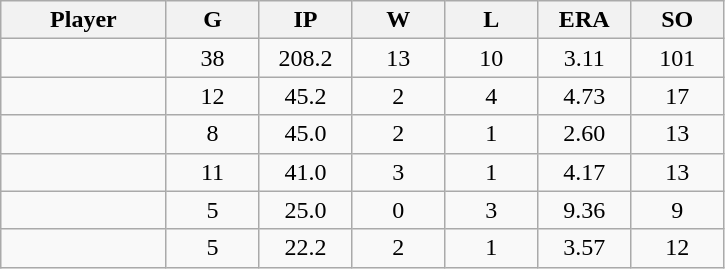<table class="wikitable sortable">
<tr>
<th bgcolor="#DDDDFF" width="16%">Player</th>
<th bgcolor="#DDDDFF" width="9%">G</th>
<th bgcolor="#DDDDFF" width="9%">IP</th>
<th bgcolor="#DDDDFF" width="9%">W</th>
<th bgcolor="#DDDDFF" width="9%">L</th>
<th bgcolor="#DDDDFF" width="9%">ERA</th>
<th bgcolor="#DDDDFF" width="9%">SO</th>
</tr>
<tr align="center">
<td></td>
<td>38</td>
<td>208.2</td>
<td>13</td>
<td>10</td>
<td>3.11</td>
<td>101</td>
</tr>
<tr align="center">
<td></td>
<td>12</td>
<td>45.2</td>
<td>2</td>
<td>4</td>
<td>4.73</td>
<td>17</td>
</tr>
<tr align="center">
<td></td>
<td>8</td>
<td>45.0</td>
<td>2</td>
<td>1</td>
<td>2.60</td>
<td>13</td>
</tr>
<tr align="center">
<td></td>
<td>11</td>
<td>41.0</td>
<td>3</td>
<td>1</td>
<td>4.17</td>
<td>13</td>
</tr>
<tr align="center">
<td></td>
<td>5</td>
<td>25.0</td>
<td>0</td>
<td>3</td>
<td>9.36</td>
<td>9</td>
</tr>
<tr align="center">
<td></td>
<td>5</td>
<td>22.2</td>
<td>2</td>
<td>1</td>
<td>3.57</td>
<td>12</td>
</tr>
</table>
